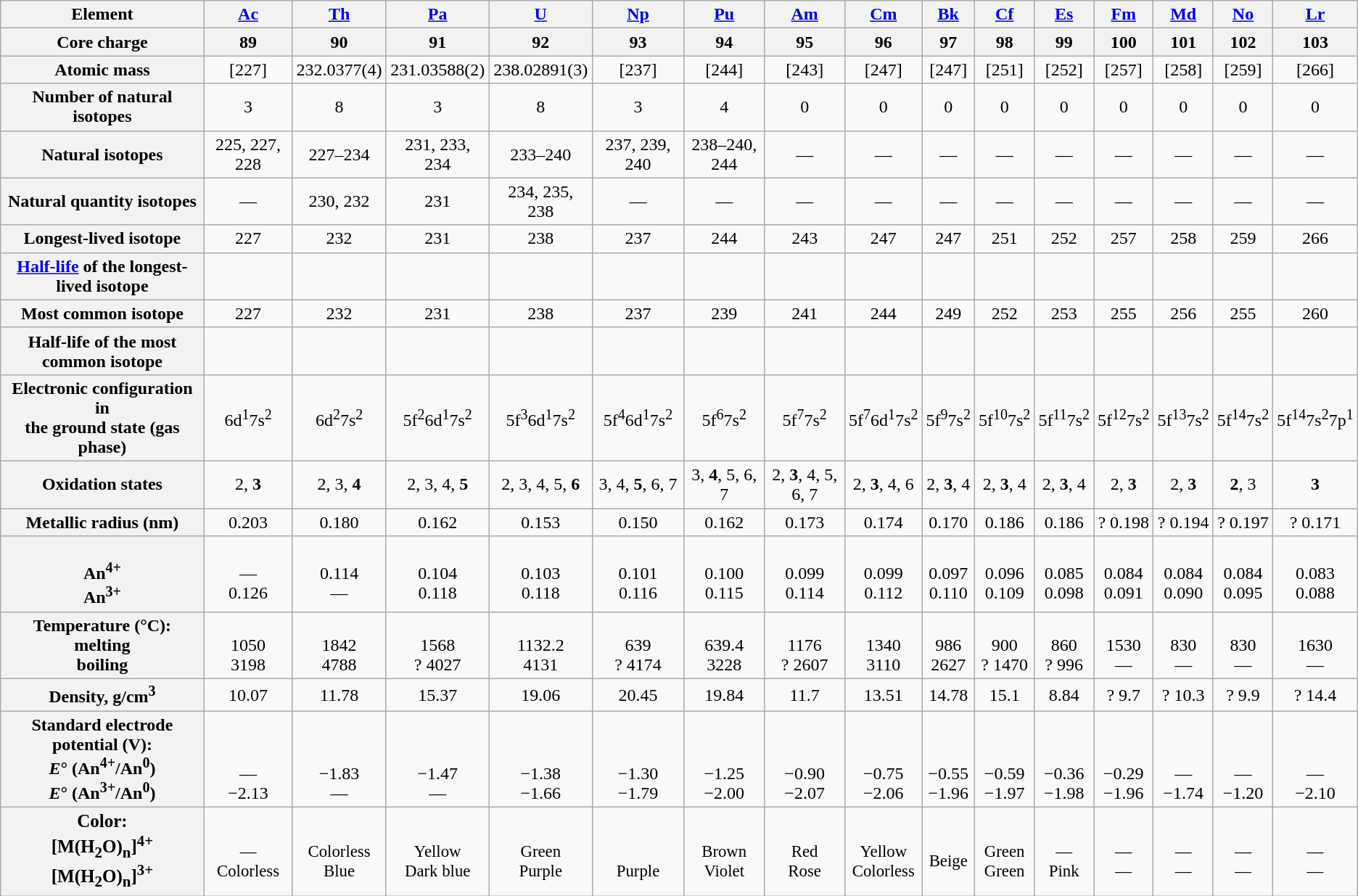<table Class = "wikitable collapsible" style="text-align:center;">
<tr>
<th>Element</th>
<th><a href='#'>Ac</a></th>
<th><a href='#'>Th</a></th>
<th><a href='#'>Pa</a></th>
<th><a href='#'>U</a></th>
<th><a href='#'>Np</a></th>
<th><a href='#'>Pu</a></th>
<th><a href='#'>Am</a></th>
<th><a href='#'>Cm</a></th>
<th><a href='#'>Bk</a></th>
<th><a href='#'>Cf</a></th>
<th><a href='#'>Es</a></th>
<th><a href='#'>Fm</a></th>
<th><a href='#'>Md</a></th>
<th><a href='#'>No</a></th>
<th><a href='#'>Lr</a></th>
</tr>
<tr>
<th>Core charge </th>
<th>89</th>
<th>90</th>
<th>91</th>
<th>92</th>
<th>93</th>
<th>94</th>
<th>95</th>
<th>96</th>
<th>97</th>
<th>98</th>
<th>99</th>
<th>100</th>
<th>101</th>
<th>102</th>
<th>103</th>
</tr>
<tr>
<th>Atomic mass</th>
<td>[227]</td>
<td>232.0377(4)</td>
<td>231.03588(2)</td>
<td>238.02891(3)</td>
<td>[237]</td>
<td>[244]</td>
<td>[243]</td>
<td>[247]</td>
<td>[247]</td>
<td>[251]</td>
<td>[252]</td>
<td>[257]</td>
<td>[258]</td>
<td>[259]</td>
<td>[266]</td>
</tr>
<tr>
<th>Number of natural isotopes</th>
<td>3</td>
<td>8</td>
<td>3</td>
<td>8</td>
<td>3</td>
<td>4</td>
<td>0</td>
<td>0</td>
<td>0</td>
<td>0</td>
<td>0</td>
<td>0</td>
<td>0</td>
<td>0</td>
<td>0</td>
</tr>
<tr>
<th>Natural isotopes</th>
<td>225, 227, 228</td>
<td>227–234</td>
<td>231, 233, 234</td>
<td>233–240</td>
<td>237, 239, 240</td>
<td>238–240, 244</td>
<td>—</td>
<td>—</td>
<td>—</td>
<td>—</td>
<td>—</td>
<td>—</td>
<td>—</td>
<td>—</td>
<td>—</td>
</tr>
<tr>
<th>Natural quantity isotopes</th>
<td>—</td>
<td>230, 232</td>
<td>231</td>
<td>234, 235, 238</td>
<td>—</td>
<td>—</td>
<td>—</td>
<td>—</td>
<td>—</td>
<td>—</td>
<td>—</td>
<td>—</td>
<td>—</td>
<td>—</td>
<td>—</td>
</tr>
<tr>
<th>Longest-lived isotope</th>
<td>227</td>
<td>232</td>
<td>231</td>
<td>238</td>
<td>237</td>
<td>244</td>
<td>243</td>
<td>247</td>
<td>247</td>
<td>251</td>
<td>252</td>
<td>257</td>
<td>258</td>
<td>259</td>
<td>266</td>
</tr>
<tr>
<th><a href='#'>Half-life</a> of the longest-lived isotope</th>
<td></td>
<td></td>
<td></td>
<td></td>
<td></td>
<td></td>
<td></td>
<td></td>
<td></td>
<td></td>
<td></td>
<td></td>
<td></td>
<td></td>
<td></td>
</tr>
<tr>
<th>Most common isotope</th>
<td>227</td>
<td>232</td>
<td>231</td>
<td>238</td>
<td>237</td>
<td>239</td>
<td>241</td>
<td>244</td>
<td>249</td>
<td>252</td>
<td>253</td>
<td>255</td>
<td>256</td>
<td>255</td>
<td>260</td>
</tr>
<tr>
<th>Half-life of the most common isotope</th>
<td></td>
<td></td>
<td></td>
<td></td>
<td></td>
<td></td>
<td></td>
<td></td>
<td></td>
<td></td>
<td></td>
<td></td>
<td></td>
<td></td>
<td></td>
</tr>
<tr>
<th>Electronic configuration in<br>the ground state (gas phase)</th>
<td>6d<sup>1</sup>7s<sup>2</sup></td>
<td>6d<sup>2</sup>7s<sup>2</sup></td>
<td>5f<sup>2</sup>6d<sup>1</sup>7s<sup>2</sup></td>
<td>5f<sup>3</sup>6d<sup>1</sup>7s<sup>2</sup></td>
<td>5f<sup>4</sup>6d<sup>1</sup>7s<sup>2</sup></td>
<td>5f<sup>6</sup>7s<sup>2</sup></td>
<td>5f<sup>7</sup>7s<sup>2</sup></td>
<td>5f<sup>7</sup>6d<sup>1</sup>7s<sup>2</sup></td>
<td>5f<sup>9</sup>7s<sup>2</sup></td>
<td>5f<sup>10</sup>7s<sup>2</sup></td>
<td>5f<sup>11</sup>7s<sup>2</sup></td>
<td>5f<sup>12</sup>7s<sup>2</sup></td>
<td>5f<sup>13</sup>7s<sup>2</sup></td>
<td>5f<sup>14</sup>7s<sup>2</sup></td>
<td>5f<sup>14</sup>7s<sup>2</sup>7p<sup>1</sup></td>
</tr>
<tr>
<th>Oxidation states</th>
<td>2, <strong>3</strong></td>
<td>2, 3, <strong>4</strong></td>
<td>2, 3, 4, <strong>5</strong></td>
<td>2, 3, 4, 5, <strong>6</strong></td>
<td>3, 4, <strong>5</strong>, 6, 7</td>
<td>3, <strong>4</strong>, 5, 6, 7</td>
<td>2, <strong>3</strong>, 4, 5, 6, 7</td>
<td>2, <strong>3</strong>, 4, 6</td>
<td>2, <strong>3</strong>, 4</td>
<td>2, <strong>3</strong>, 4</td>
<td>2, <strong>3</strong>, 4</td>
<td>2, <strong>3</strong></td>
<td>2, <strong>3</strong></td>
<td><strong>2</strong>, 3</td>
<td><strong>3</strong></td>
</tr>
<tr>
<th>Metallic radius (nm)</th>
<td>0.203</td>
<td>0.180</td>
<td>0.162</td>
<td>0.153</td>
<td>0.150</td>
<td>0.162</td>
<td>0.173</td>
<td>0.174</td>
<td>0.170</td>
<td>0.186</td>
<td>0.186</td>
<td>? 0.198</td>
<td>? 0.194</td>
<td>? 0.197</td>
<td>? 0.171</td>
</tr>
<tr>
<th><br> An<sup>4+</sup><br> An<sup>3+</sup></th>
<td><br> — <br> 0.126</td>
<td><br> 0.114<br> —</td>
<td><br> 0.104<br> 0.118</td>
<td><br> 0.103<br> 0.118</td>
<td><br> 0.101<br> 0.116</td>
<td><br> 0.100<br> 0.115</td>
<td><br> 0.099<br> 0.114</td>
<td><br> 0.099<br> 0.112</td>
<td><br> 0.097<br> 0.110</td>
<td><br> 0.096<br> 0.109</td>
<td><br> 0.085<br> 0.098</td>
<td><br> 0.084<br> 0.091</td>
<td><br> 0.084<br> 0.090</td>
<td><br> 0.084<br> 0.095</td>
<td><br> 0.083<br> 0.088</td>
</tr>
<tr style="vertical-align:bottom">
<th>Temperature (°C):<br>melting<br> boiling</th>
<td>1050<br>3198</td>
<td>1842<br>4788</td>
<td>1568<br>? 4027</td>
<td>1132.2<br>4131</td>
<td>639<br>? 4174</td>
<td>639.4<br>3228</td>
<td>1176<br>? 2607</td>
<td>1340<br>3110</td>
<td>986<br>2627</td>
<td><br>900<br>? 1470</td>
<td>860<br>? 996</td>
<td>1530<br>—</td>
<td>830<br>—</td>
<td>830<br>—</td>
<td>1630<br>—</td>
</tr>
<tr>
<th>Density, g/cm<sup>3</sup></th>
<td>10.07</td>
<td>11.78</td>
<td>15.37</td>
<td>19.06</td>
<td>20.45</td>
<td>19.84</td>
<td>11.7</td>
<td>13.51</td>
<td>14.78</td>
<td>15.1</td>
<td>8.84</td>
<td>? 9.7</td>
<td>? 10.3</td>
<td>? 9.9</td>
<td>? 14.4</td>
</tr>
<tr style="vertical-align:bottom">
<th>Standard electrode potential (V):<br><em>E</em>° (An<sup>4+</sup>/An<sup>0</sup>)<br><em>E</em>° (An<sup>3+</sup>/An<sup>0</sup>)</th>
<td>—<br> −2.13</td>
<td><br> −1.83<br> —</td>
<td><br> −1.47<br> —</td>
<td><br> −1.38<br> −1.66</td>
<td><br> −1.30<br> −1.79</td>
<td><br> −1.25<br> −2.00</td>
<td><br> −0.90<br> −2.07</td>
<td><br> −0.75<br> −2.06</td>
<td><br> −0.55<br> −1.96</td>
<td><br> −0.59<br> −1.97</td>
<td><br> −0.36<br> −1.98</td>
<td><br> −0.29<br> −1.96</td>
<td><br> — <br> −1.74</td>
<td><br> —<br> −1.20</td>
<td><br> —<br> −2.10</td>
</tr>
<tr style="font-size:95%;" |>
<th style="font-size:110%;">Color:<br> [M(H<sub>2</sub>O)<sub>n</sub>]<sup>4+</sup><br> [M(H<sub>2</sub>O)<sub>n</sub>]<sup>3+</sup></th>
<td><br> —<br> Colorless</td>
<td><br> Colorless<br> Blue</td>
<td><br> Yellow<br> Dark blue</td>
<td><br> Green<br> Purple</td>
<td><br><br> Purple</td>
<td><br> Brown<br> Violet</td>
<td><br> Red<br> Rose</td>
<td><br> Yellow<br> Colorless</td>
<td><br> Beige<br></td>
<td><br> Green<br> Green</td>
<td><br> —<br> Pink</td>
<td><br> —<br> —</td>
<td><br> —<br> —</td>
<td><br> —<br> —</td>
<td><br> —<br> —</td>
</tr>
</table>
